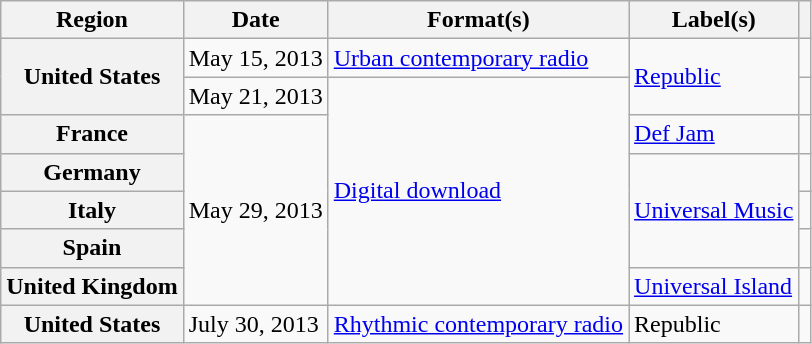<table class="wikitable plainrowheaders">
<tr>
<th scope="col">Region</th>
<th scope="col">Date</th>
<th scope="col">Format(s)</th>
<th scope="col">Label(s)</th>
<th scope="col"></th>
</tr>
<tr>
<th scope="row" rowspan="2">United States</th>
<td>May 15, 2013</td>
<td><a href='#'>Urban contemporary radio</a></td>
<td rowspan="2"><a href='#'>Republic</a></td>
<td></td>
</tr>
<tr>
<td>May 21, 2013</td>
<td rowspan="6"><a href='#'>Digital download</a></td>
<td></td>
</tr>
<tr>
<th scope="row">France</th>
<td rowspan="5">May 29, 2013</td>
<td><a href='#'>Def Jam</a></td>
<td></td>
</tr>
<tr>
<th scope="row">Germany</th>
<td rowspan="3"><a href='#'>Universal Music</a></td>
<td></td>
</tr>
<tr>
<th scope="row">Italy</th>
<td></td>
</tr>
<tr>
<th scope="row">Spain</th>
<td></td>
</tr>
<tr>
<th scope="row">United Kingdom</th>
<td><a href='#'>Universal Island</a></td>
<td></td>
</tr>
<tr>
<th scope="row">United States</th>
<td>July 30, 2013</td>
<td><a href='#'>Rhythmic contemporary radio</a></td>
<td>Republic</td>
<td></td>
</tr>
</table>
